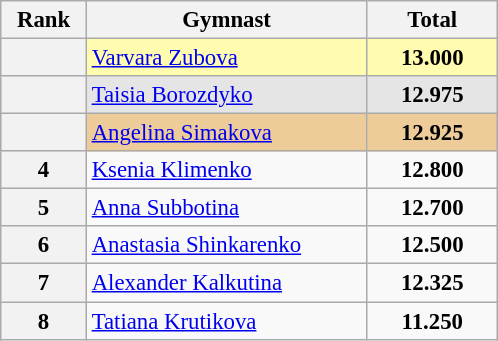<table class="wikitable sortable" style="text-align:center; font-size:95%">
<tr>
<th scope="col" style="width:50px;">Rank</th>
<th scope="col" style="width:180px;">Gymnast</th>
<th scope="col" style="width:80px;">Total</th>
</tr>
<tr style="background:#fffcaf;">
<th scope=row style="text-align:center"></th>
<td style="text-align:left;"><a href='#'>Varvara Zubova</a></td>
<td><strong>13.000</strong></td>
</tr>
<tr style="background:#e5e5e5;">
<th scope=row style="text-align:center"></th>
<td style="text-align:left;"><a href='#'>Taisia Borozdyko</a></td>
<td><strong>12.975</strong></td>
</tr>
<tr style="background:#ec9;">
<th scope=row style="text-align:center"></th>
<td style="text-align:left;"><a href='#'>Angelina Simakova</a></td>
<td><strong>12.925</strong></td>
</tr>
<tr>
<th scope=row style="text-align:center">4</th>
<td style="text-align:left;"><a href='#'>Ksenia Klimenko</a></td>
<td><strong>12.800</strong></td>
</tr>
<tr>
<th scope=row style="text-align:center">5</th>
<td style="text-align:left;"><a href='#'>Anna Subbotina</a></td>
<td><strong>12.700</strong></td>
</tr>
<tr>
<th scope=row style="text-align:center">6</th>
<td style="text-align:left;"><a href='#'>Anastasia Shinkarenko</a></td>
<td><strong>12.500</strong></td>
</tr>
<tr>
<th scope=row style="text-align:center">7</th>
<td style="text-align:left;"><a href='#'>Alexander Kalkutina</a></td>
<td><strong>12.325</strong></td>
</tr>
<tr>
<th scope=row style="text-align:center">8</th>
<td style="text-align:left;"><a href='#'>Tatiana Krutikova</a></td>
<td><strong>11.250</strong></td>
</tr>
</table>
